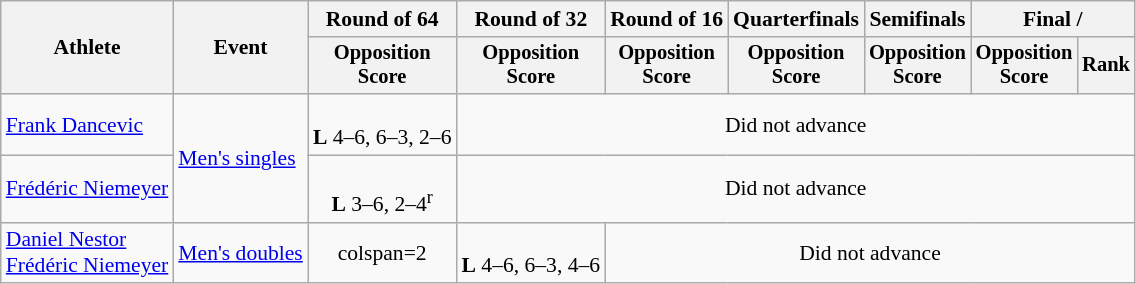<table class=wikitable style="font-size:90%">
<tr>
<th rowspan="2">Athlete</th>
<th rowspan="2">Event</th>
<th>Round of 64</th>
<th>Round of 32</th>
<th>Round of 16</th>
<th>Quarterfinals</th>
<th>Semifinals</th>
<th colspan=2>Final / </th>
</tr>
<tr style="font-size:95%">
<th>Opposition<br>Score</th>
<th>Opposition<br>Score</th>
<th>Opposition<br>Score</th>
<th>Opposition<br>Score</th>
<th>Opposition<br>Score</th>
<th>Opposition<br>Score</th>
<th>Rank</th>
</tr>
<tr align=center>
<td align=left><a href='#'>Frank Dancevic</a></td>
<td align=left rowspan=2><a href='#'>Men's singles</a></td>
<td> <br> <strong>L</strong> 4–6, 6–3, 2–6</td>
<td colspan=6>Did not advance</td>
</tr>
<tr align=center>
<td align=left><a href='#'>Frédéric Niemeyer</a></td>
<td><br><strong>L</strong> 3–6, 2–4<sup>r</sup></td>
<td colspan=6>Did not advance</td>
</tr>
<tr align=center>
<td align=left><a href='#'>Daniel Nestor</a> <br><a href='#'>Frédéric Niemeyer</a></td>
<td align=left><a href='#'>Men's doubles</a></td>
<td>colspan=2 </td>
<td> <br> <strong>L</strong> 4–6, 6–3, 4–6</td>
<td colspan=6>Did not advance</td>
</tr>
</table>
